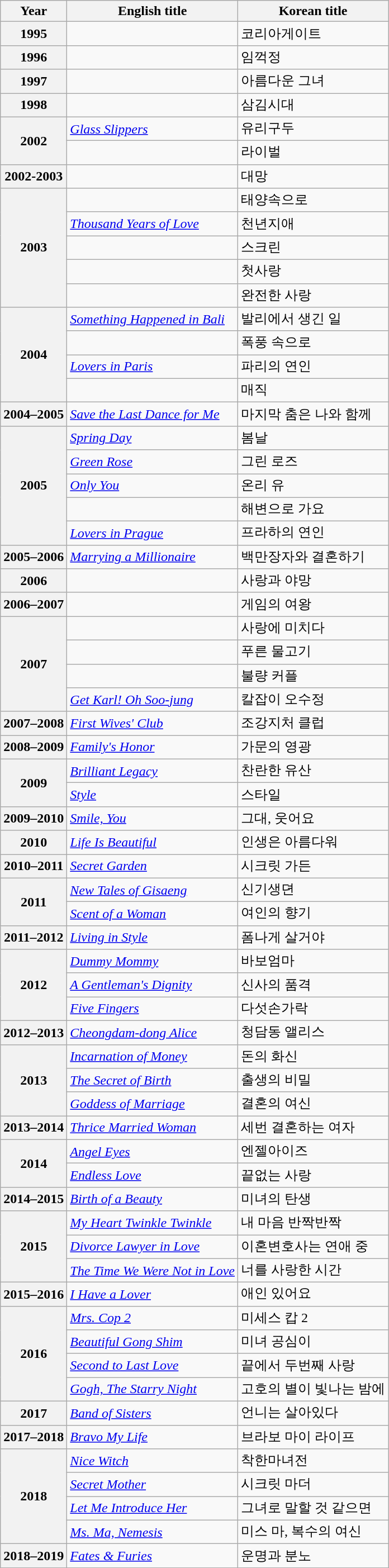<table class="wikitable sortable plainrowheaders">
<tr>
<th scope="col">Year</th>
<th scope="col">English title</th>
<th scope="col">Korean title</th>
</tr>
<tr>
<th scope="row">1995</th>
<td><em></em></td>
<td>코리아게이트</td>
</tr>
<tr>
<th scope="row">1996</th>
<td><em></em></td>
<td>임꺽정</td>
</tr>
<tr>
<th scope="row">1997</th>
<td><em></em></td>
<td>아름다운 그녀</td>
</tr>
<tr>
<th scope="row">1998</th>
<td><em></em></td>
<td>삼김시대</td>
</tr>
<tr>
<th scope="row" rowspan=2>2002</th>
<td><em><a href='#'>Glass Slippers</a></em></td>
<td>유리구두</td>
</tr>
<tr>
<td><em></em></td>
<td>라이벌</td>
</tr>
<tr>
<th scope="row">2002-2003</th>
<td><em></em></td>
<td>대망</td>
</tr>
<tr>
<th scope="row" rowspan=5>2003</th>
<td><em></em></td>
<td>태양속으로</td>
</tr>
<tr>
<td><em><a href='#'>Thousand Years of Love</a></em></td>
<td>천년지애</td>
</tr>
<tr>
<td><em></em></td>
<td>스크린</td>
</tr>
<tr>
<td><em></em></td>
<td>첫사랑</td>
</tr>
<tr>
<td><em></em></td>
<td>완전한 사랑</td>
</tr>
<tr>
<th scope="row" rowspan=4>2004</th>
<td><em><a href='#'>Something Happened in Bali</a></em></td>
<td>발리에서 생긴 일</td>
</tr>
<tr>
<td><em></em></td>
<td>폭풍 속으로</td>
</tr>
<tr>
<td><em><a href='#'>Lovers in Paris</a></em></td>
<td>파리의 연인</td>
</tr>
<tr>
<td><em></em></td>
<td>매직</td>
</tr>
<tr>
<th scope="row">2004–2005</th>
<td><em><a href='#'>Save the Last Dance for Me</a></em></td>
<td>마지막 춤은 나와 함께</td>
</tr>
<tr>
<th scope="row" rowspan=5>2005</th>
<td><em><a href='#'>Spring Day</a></em></td>
<td>봄날</td>
</tr>
<tr>
<td><em><a href='#'>Green Rose</a></em></td>
<td>그린 로즈</td>
</tr>
<tr>
<td><em><a href='#'>Only You</a></em></td>
<td>온리 유</td>
</tr>
<tr>
<td><em></em></td>
<td>해변으로 가요</td>
</tr>
<tr>
<td><em><a href='#'>Lovers in Prague</a></em></td>
<td>프라하의 연인</td>
</tr>
<tr>
<th scope="row">2005–2006</th>
<td><em><a href='#'>Marrying a Millionaire</a></em></td>
<td>백만장자와 결혼하기</td>
</tr>
<tr>
<th scope="row">2006</th>
<td><em></em></td>
<td>사랑과 야망</td>
</tr>
<tr>
<th scope="row">2006–2007</th>
<td><em></em></td>
<td>게임의 여왕</td>
</tr>
<tr>
<th scope="row" rowspan=4>2007</th>
<td><em></em></td>
<td>사랑에 미치다</td>
</tr>
<tr>
<td><em></em></td>
<td>푸른 물고기</td>
</tr>
<tr>
<td><em></em></td>
<td>불량 커플</td>
</tr>
<tr>
<td><em><a href='#'>Get Karl! Oh Soo-jung</a></em></td>
<td>칼잡이 오수정</td>
</tr>
<tr>
<th scope="row">2007–2008</th>
<td><em><a href='#'>First Wives' Club</a></em></td>
<td>조강지처 클럽</td>
</tr>
<tr>
<th scope="row">2008–2009</th>
<td><em><a href='#'>Family's Honor</a></em></td>
<td>가문의 영광</td>
</tr>
<tr>
<th scope="row" rowspan=2>2009</th>
<td><em><a href='#'>Brilliant Legacy</a></em></td>
<td>찬란한 유산</td>
</tr>
<tr>
<td><em><a href='#'>Style</a></em></td>
<td>스타일</td>
</tr>
<tr>
<th scope="row">2009–2010</th>
<td><em><a href='#'>Smile, You</a></em></td>
<td>그대, 웃어요</td>
</tr>
<tr>
<th scope="row">2010</th>
<td><em><a href='#'>Life Is Beautiful</a></em></td>
<td>인생은 아름다워</td>
</tr>
<tr>
<th scope="row">2010–2011</th>
<td><em><a href='#'>Secret Garden</a></em></td>
<td>시크릿 가든</td>
</tr>
<tr>
<th scope="row" rowspan=2>2011</th>
<td><em><a href='#'>New Tales of Gisaeng</a></em></td>
<td>신기생뎐</td>
</tr>
<tr>
<td><em><a href='#'>Scent of a Woman</a></em></td>
<td>여인의 향기</td>
</tr>
<tr>
<th scope="row">2011–2012</th>
<td><em><a href='#'>Living in Style</a></em></td>
<td>폼나게 살거야</td>
</tr>
<tr>
<th scope="row" rowspan=3>2012</th>
<td><em><a href='#'>Dummy Mommy</a></em></td>
<td>바보엄마</td>
</tr>
<tr>
<td><em><a href='#'>A Gentleman's Dignity</a></em></td>
<td>신사의 품격</td>
</tr>
<tr>
<td><em><a href='#'>Five Fingers</a></em></td>
<td>다섯손가락</td>
</tr>
<tr>
<th scope="row">2012–2013</th>
<td><em><a href='#'>Cheongdam-dong Alice</a></em></td>
<td>청담동 앨리스</td>
</tr>
<tr>
<th scope="row" rowspan=3>2013</th>
<td><em><a href='#'>Incarnation of Money</a></em></td>
<td>돈의 화신</td>
</tr>
<tr>
<td><em><a href='#'>The Secret of Birth</a></em></td>
<td>출생의 비밀</td>
</tr>
<tr>
<td><em><a href='#'>Goddess of Marriage</a></em></td>
<td>결혼의 여신</td>
</tr>
<tr>
<th scope="row">2013–2014</th>
<td><em><a href='#'>Thrice Married Woman</a></em></td>
<td>세번 결혼하는 여자</td>
</tr>
<tr>
<th scope="row" rowspan=2>2014</th>
<td><em><a href='#'>Angel Eyes</a></em></td>
<td>엔젤아이즈</td>
</tr>
<tr>
<td><em><a href='#'>Endless Love</a></em></td>
<td>끝없는 사랑</td>
</tr>
<tr>
<th scope="row">2014–2015</th>
<td><em><a href='#'>Birth of a Beauty</a></em></td>
<td>미녀의 탄생</td>
</tr>
<tr>
<th scope="row" rowspan=3>2015</th>
<td><em><a href='#'>My Heart Twinkle Twinkle</a></em></td>
<td>내 마음 반짝반짝</td>
</tr>
<tr>
<td><em><a href='#'>Divorce Lawyer in Love</a></em></td>
<td>이혼변호사는 연애 중</td>
</tr>
<tr>
<td><em><a href='#'>The Time We Were Not in Love</a></em></td>
<td>너를 사랑한 시간</td>
</tr>
<tr>
<th scope="row">2015–2016</th>
<td><em><a href='#'>I Have a Lover</a></em></td>
<td>애인 있어요</td>
</tr>
<tr>
<th scope="row" rowspan=4>2016</th>
<td><em><a href='#'>Mrs. Cop 2</a></em></td>
<td>미세스 캅 2</td>
</tr>
<tr>
<td><em><a href='#'>Beautiful Gong Shim</a></em></td>
<td>미녀 공심이</td>
</tr>
<tr>
<td><em><a href='#'>Second to Last Love</a></em></td>
<td>끝에서 두번째 사랑</td>
</tr>
<tr>
<td><em><a href='#'>Gogh, The Starry Night</a></em></td>
<td>고호의 별이 빛나는 밤에</td>
</tr>
<tr>
<th scope="row">2017</th>
<td><em><a href='#'>Band of Sisters</a></em></td>
<td>언니는 살아있다</td>
</tr>
<tr>
<th scope="row">2017–2018</th>
<td><em><a href='#'>Bravo My Life</a></em></td>
<td>브라보 마이 라이프</td>
</tr>
<tr>
<th scope="row" rowspan=4>2018</th>
<td><em><a href='#'>Nice Witch</a></em></td>
<td>착한마녀전</td>
</tr>
<tr>
<td><em><a href='#'>Secret Mother</a></em></td>
<td>시크릿 마더</td>
</tr>
<tr>
<td><em><a href='#'>Let Me Introduce Her</a></em></td>
<td>그녀로 말할 것 같으면</td>
</tr>
<tr>
<td><em><a href='#'>Ms. Ma, Nemesis</a></em></td>
<td>미스 마, 복수의 여신</td>
</tr>
<tr>
<th scope="row">2018–2019</th>
<td><em><a href='#'>Fates & Furies</a></em></td>
<td>운명과 분노</td>
</tr>
</table>
